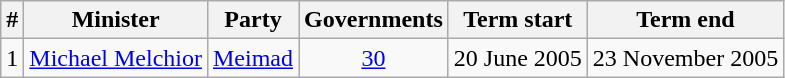<table class=wikitable style=text-align:center>
<tr>
<th>#</th>
<th>Minister</th>
<th>Party</th>
<th>Governments</th>
<th>Term start</th>
<th>Term end</th>
</tr>
<tr>
<td>1</td>
<td align=left><a href='#'>Michael Melchior</a></td>
<td align=left><a href='#'>Meimad</a></td>
<td><a href='#'>30</a></td>
<td>20 June 2005</td>
<td>23 November 2005</td>
</tr>
</table>
